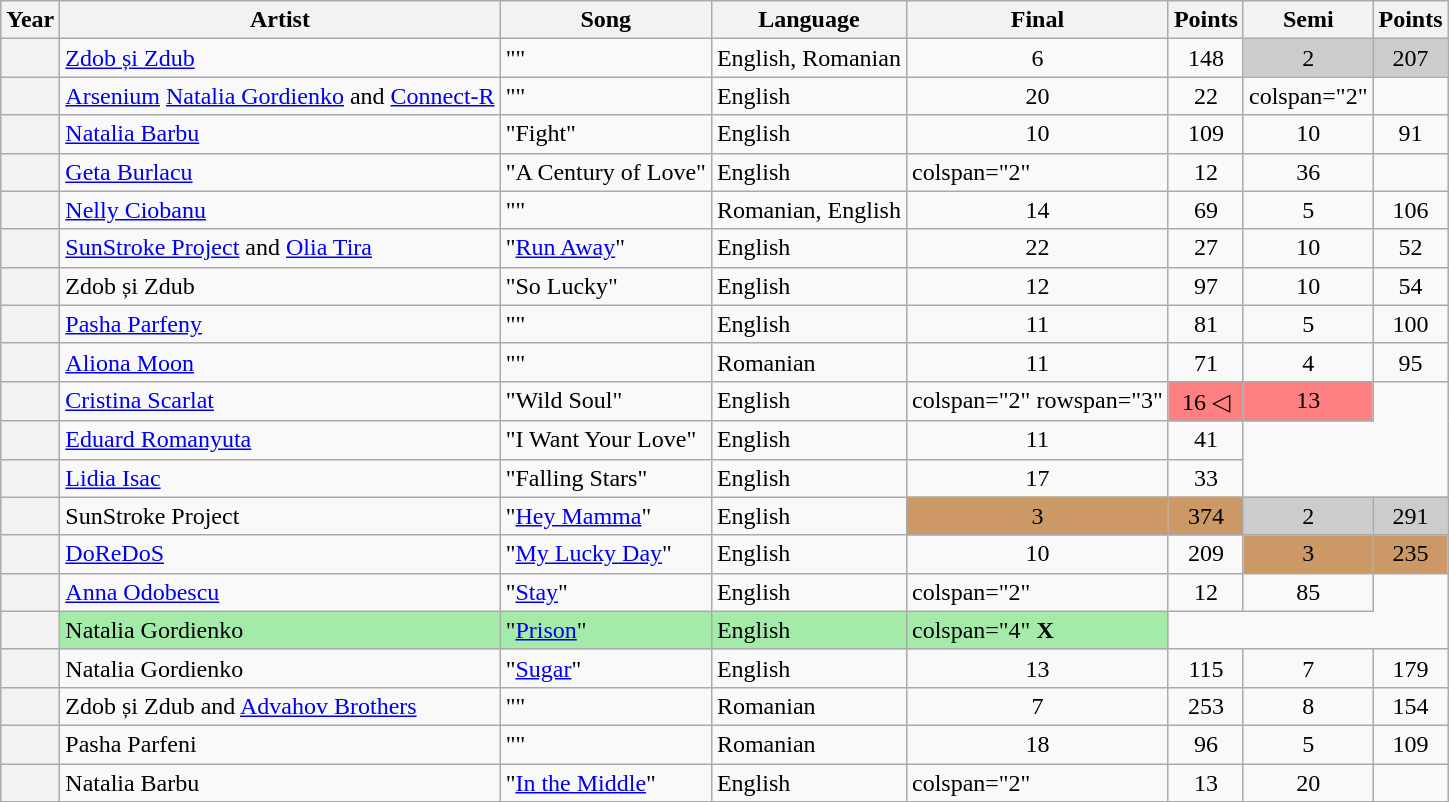<table class="wikitable sortable plainrowheaders">
<tr>
<th scope="col">Year</th>
<th scope="col">Artist</th>
<th scope="col">Song</th>
<th scope="col">Language</th>
<th scope="col" data-sort-type="number">Final</th>
<th scope="col" data-sort-type="number">Points</th>
<th scope="col" data-sort-type="number">Semi</th>
<th scope="col" data-sort-type="number">Points</th>
</tr>
<tr>
<th scope="row" style="text-align:center;"></th>
<td><a href='#'>Zdob și Zdub</a></td>
<td>""</td>
<td>English, Romanian</td>
<td style="text-align:center;">6</td>
<td style="text-align:center;">148</td>
<td style="text-align:center; background-color:#CCC;">2</td>
<td style="text-align:center; background-color:#CCC;">207</td>
</tr>
<tr>
<th scope="row" style="text-align:center;"></th>
<td><a href='#'>Arsenium</a>  <a href='#'>Natalia Gordienko</a> and <a href='#'>Connect-R</a></td>
<td>""</td>
<td>English</td>
<td style="text-align:center;">20</td>
<td style="text-align:center;">22</td>
<td>colspan="2" </td>
</tr>
<tr>
<th scope="row" style="text-align:center;"></th>
<td><a href='#'>Natalia Barbu</a></td>
<td>"Fight"</td>
<td>English</td>
<td style="text-align:center;">10</td>
<td style="text-align:center;">109</td>
<td style="text-align:center;">10</td>
<td style="text-align:center;">91</td>
</tr>
<tr>
<th scope="row" style="text-align:center;"></th>
<td><a href='#'>Geta Burlacu</a></td>
<td>"A Century of Love"</td>
<td>English</td>
<td>colspan="2" </td>
<td style="text-align:center;">12</td>
<td style="text-align:center;">36</td>
</tr>
<tr>
<th scope="row" style="text-align:center;"></th>
<td><a href='#'>Nelly Ciobanu</a></td>
<td>""</td>
<td>Romanian, English</td>
<td style="text-align:center;">14</td>
<td style="text-align:center;">69</td>
<td style="text-align:center;">5</td>
<td style="text-align:center;">106</td>
</tr>
<tr>
<th scope="row" style="text-align:center;"></th>
<td><a href='#'>SunStroke Project</a> and <a href='#'>Olia Tira</a></td>
<td>"<a href='#'>Run Away</a>"</td>
<td>English</td>
<td style="text-align:center;">22</td>
<td style="text-align:center;">27</td>
<td style="text-align:center;">10</td>
<td style="text-align:center;">52</td>
</tr>
<tr>
<th scope="row" style="text-align:center;"></th>
<td>Zdob și Zdub</td>
<td>"So Lucky"</td>
<td>English</td>
<td style="text-align:center;">12</td>
<td style="text-align:center;">97</td>
<td style="text-align:center;">10</td>
<td style="text-align:center;">54</td>
</tr>
<tr>
<th scope="row" style="text-align:center;"></th>
<td><a href='#'>Pasha Parfeny</a></td>
<td>""</td>
<td>English</td>
<td style="text-align:center;">11</td>
<td style="text-align:center;">81</td>
<td style="text-align:center;">5</td>
<td style="text-align:center;">100</td>
</tr>
<tr>
<th scope="row" style="text-align:center;"></th>
<td><a href='#'>Aliona Moon</a></td>
<td>""</td>
<td>Romanian</td>
<td style="text-align:center;">11</td>
<td style="text-align:center;">71</td>
<td style="text-align:center;">4</td>
<td style="text-align:center;">95</td>
</tr>
<tr>
<th scope="row" style="text-align:center;"></th>
<td><a href='#'>Cristina Scarlat</a></td>
<td>"Wild Soul"</td>
<td>English</td>
<td>colspan="2" rowspan="3" </td>
<td style="text-align:center; background-color:#FE8080;">16 ◁</td>
<td style="text-align:center; background-color:#FE8080;">13</td>
</tr>
<tr>
<th scope="row" style="text-align:center;"></th>
<td><a href='#'>Eduard Romanyuta</a></td>
<td>"I Want Your Love"</td>
<td>English</td>
<td style="text-align:center;">11</td>
<td style="text-align:center;">41</td>
</tr>
<tr>
<th scope="row" style="text-align:center;"></th>
<td><a href='#'>Lidia Isac</a></td>
<td>"Falling Stars"</td>
<td>English</td>
<td style="text-align:center;">17</td>
<td style="text-align:center;">33</td>
</tr>
<tr>
<th scope="row" style="text-align:center;"></th>
<td>SunStroke Project</td>
<td>"<a href='#'>Hey Mamma</a>"</td>
<td>English</td>
<td style="text-align:center; background-color:#C96;">3</td>
<td style="text-align:center; background-color:#C96;">374</td>
<td style="text-align:center; background-color:#CCC;">2</td>
<td style="text-align:center; background-color:#CCC;">291</td>
</tr>
<tr>
<th scope="row" style="text-align:center;"></th>
<td><a href='#'>DoReDoS</a></td>
<td>"<a href='#'>My Lucky Day</a>"</td>
<td>English</td>
<td style="text-align:center;">10</td>
<td style="text-align:center;">209</td>
<td style="text-align:center; background-color:#C96;">3</td>
<td style="text-align:center; background-color:#C96;">235</td>
</tr>
<tr>
<th scope="row" style="text-align:center;"></th>
<td><a href='#'>Anna Odobescu</a></td>
<td>"<a href='#'>Stay</a>"</td>
<td>English</td>
<td>colspan="2" </td>
<td style="text-align:center;">12</td>
<td style="text-align:center;">85</td>
</tr>
<tr style="background-color:#A4EAA9;">
<th scope="row" style="text-align:center;"></th>
<td>Natalia Gordienko</td>
<td>"<a href='#'>Prison</a>"</td>
<td>English</td>
<td>colspan="4"  <strong>X</strong></td>
</tr>
<tr>
<th scope="row" style="text-align:center;"></th>
<td>Natalia Gordienko</td>
<td>"<a href='#'>Sugar</a>"</td>
<td>English</td>
<td style="text-align:center;">13</td>
<td style="text-align:center;">115</td>
<td style="text-align:center;">7</td>
<td style="text-align:center;">179</td>
</tr>
<tr>
<th scope="row" style="text-align:center;"></th>
<td>Zdob și Zdub and <a href='#'>Advahov Brothers</a></td>
<td>""</td>
<td>Romanian</td>
<td style="text-align:center;">7</td>
<td style="text-align:center;">253</td>
<td style="text-align:center;">8</td>
<td style="text-align:center;">154</td>
</tr>
<tr>
<th scope="row" style="text-align:center;"></th>
<td>Pasha Parfeni</td>
<td>""</td>
<td>Romanian</td>
<td style="text-align:center;">18</td>
<td style="text-align:center;">96</td>
<td style="text-align:center;">5</td>
<td style="text-align:center;">109</td>
</tr>
<tr>
<th scope="row" style="text-align:center;"></th>
<td>Natalia Barbu</td>
<td>"<a href='#'>In the Middle</a>"</td>
<td>English</td>
<td>colspan="2" </td>
<td style="text-align:center;">13</td>
<td style="text-align:center;">20</td>
</tr>
</table>
